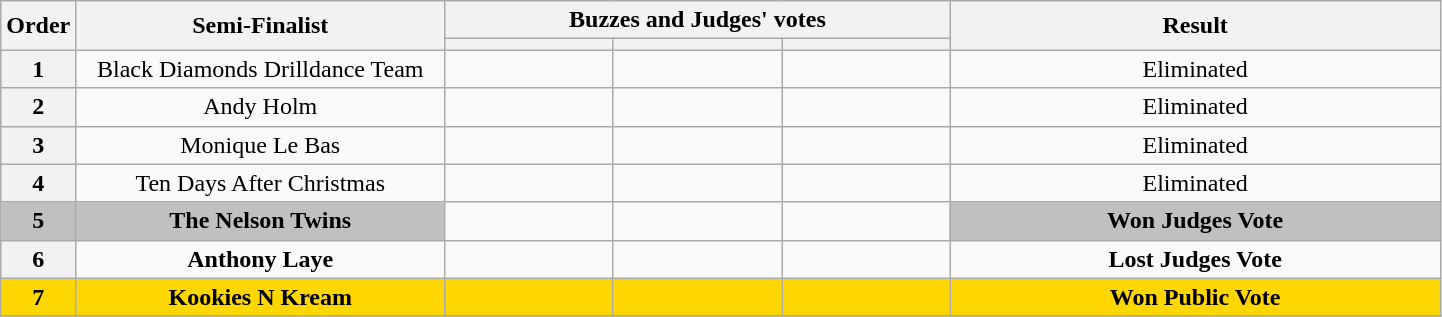<table class="wikitable plainrowheaders sortable" style="text-align:center" width="76%;">
<tr>
<th scope="col" rowspan="2" style="width:1em;">Order</th>
<th scope="col" rowspan="2" class="unsortable" style="width:17em;">Semi-Finalist</th>
<th scope="col" colspan="3" class="unsortable" style="width:24em;">Buzzes and Judges' votes</th>
<th scope="col" rowspan="2" style="width:23em;">Result</th>
</tr>
<tr>
<th scope="col" class="unsortable" style="width:6em;"></th>
<th scope="col" class="unsortable" style="width:6em;"></th>
<th scope="col" class="unsortable" style="width:6em;"></th>
</tr>
<tr>
<th>1</th>
<td>Black Diamonds Drilldance Team</td>
<td></td>
<td></td>
<td></td>
<td>Eliminated</td>
</tr>
<tr>
<th>2</th>
<td>Andy Holm</td>
<td></td>
<td></td>
<td></td>
<td>Eliminated</td>
</tr>
<tr>
<th>3</th>
<td>Monique Le Bas</td>
<td></td>
<td></td>
<td></td>
<td>Eliminated</td>
</tr>
<tr>
<th>4</th>
<td>Ten Days After Christmas</td>
<td></td>
<td></td>
<td></td>
<td>Eliminated</td>
</tr>
<tr>
<th style="background:silver;">5</th>
<td style="background:silver;"><strong>The Nelson Twins</strong></td>
<td style="text-align: center;"></td>
<td></td>
<td style="text-align: center;"></td>
<td style="background:silver;"><strong>Won Judges Vote</strong></td>
</tr>
<tr>
<th>6</th>
<td><strong> Anthony Laye</strong></td>
<td></td>
<td style="text-align: center;"></td>
<td></td>
<td><strong>Lost Judges Vote</strong></td>
</tr>
<tr>
<th style="background:gold;">7</th>
<td style="background:gold;"><strong>Kookies N Kream</strong></td>
<td style="background:gold;"></td>
<td style="background:gold;"></td>
<td style="background:gold;"></td>
<td style="background:gold;"><strong>Won Public Vote</strong></td>
</tr>
<tr>
</tr>
</table>
